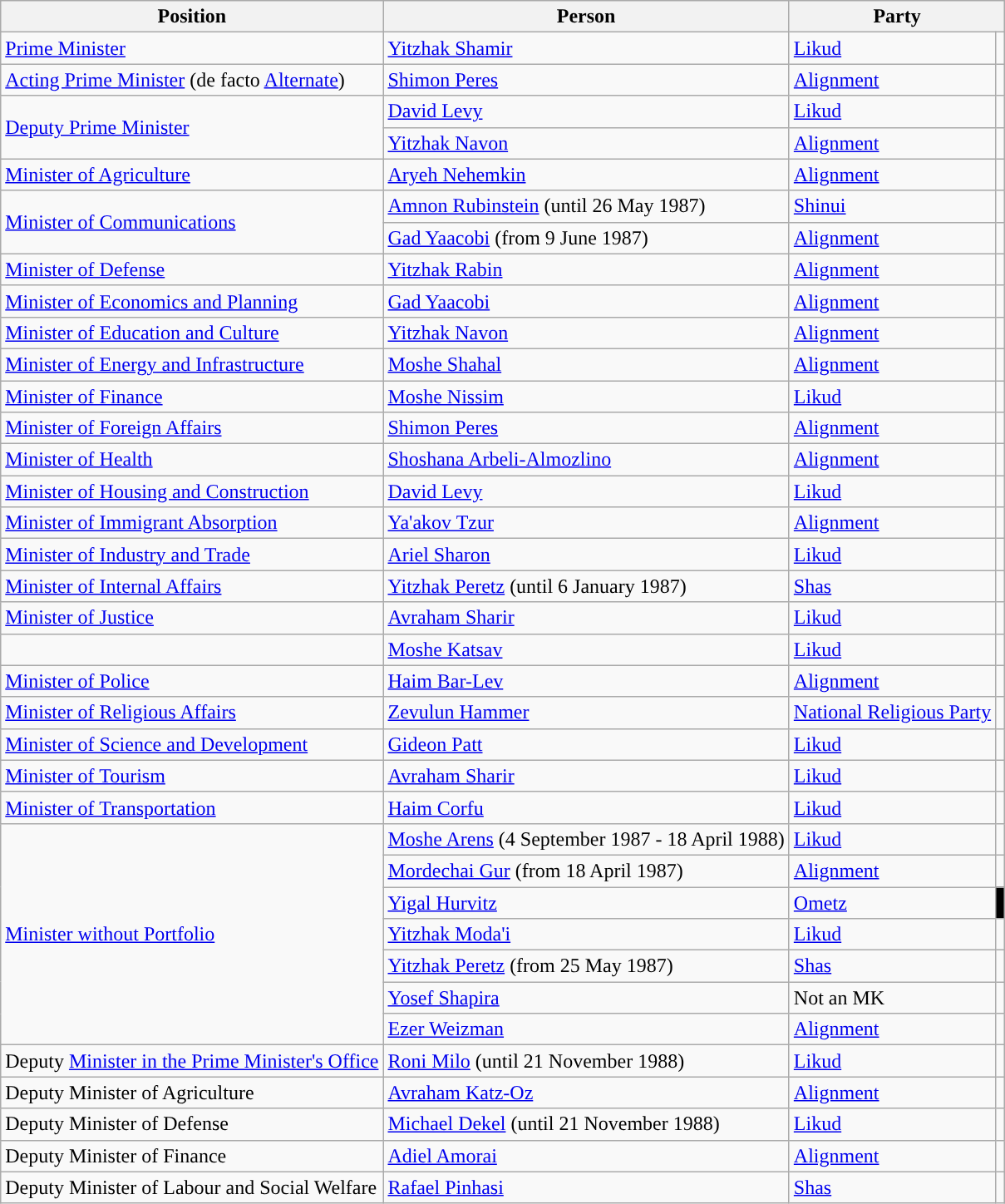<table class=wikitable style="text-align:left">
<tr>
<th>Position</th>
<th>Person</th>
<th colspan=2>Party</th>
</tr>
<tr>
<td><a href='#'>Prime Minister</a></td>
<td><a href='#'>Yitzhak Shamir</a></td>
<td><a href='#'>Likud</a></td>
<td style="background:"></td>
</tr>
<tr>
<td><a href='#'>Acting Prime Minister</a> (de facto <a href='#'>Alternate</a>)</td>
<td><a href='#'>Shimon Peres</a></td>
<td><a href='#'>Alignment</a></td>
<td style="background:"></td>
</tr>
<tr>
<td rowspan=2><a href='#'>Deputy Prime Minister</a></td>
<td><a href='#'>David Levy</a></td>
<td><a href='#'>Likud</a></td>
<td style="background:"></td>
</tr>
<tr>
<td><a href='#'>Yitzhak Navon</a></td>
<td><a href='#'>Alignment</a></td>
<td style="background:"></td>
</tr>
<tr>
<td><a href='#'>Minister of Agriculture</a></td>
<td><a href='#'>Aryeh Nehemkin</a></td>
<td><a href='#'>Alignment</a></td>
<td style="background:"></td>
</tr>
<tr>
<td rowspan=2><a href='#'>Minister of Communications</a></td>
<td><a href='#'>Amnon Rubinstein</a> (until 26 May 1987)</td>
<td><a href='#'>Shinui</a></td>
<td style="background:"></td>
</tr>
<tr>
<td><a href='#'>Gad Yaacobi</a> (from 9 June 1987)</td>
<td><a href='#'>Alignment</a></td>
<td style="background:"></td>
</tr>
<tr>
<td><a href='#'>Minister of Defense</a></td>
<td><a href='#'>Yitzhak Rabin</a></td>
<td><a href='#'>Alignment</a></td>
<td style="background:"></td>
</tr>
<tr>
<td><a href='#'>Minister of Economics and Planning</a></td>
<td><a href='#'>Gad Yaacobi</a></td>
<td><a href='#'>Alignment</a></td>
<td style="background:"></td>
</tr>
<tr>
<td><a href='#'>Minister of Education and Culture</a></td>
<td><a href='#'>Yitzhak Navon</a></td>
<td><a href='#'>Alignment</a></td>
<td style="background:"></td>
</tr>
<tr>
<td><a href='#'>Minister of Energy and Infrastructure</a></td>
<td><a href='#'>Moshe Shahal</a></td>
<td><a href='#'>Alignment</a></td>
<td style="background:"></td>
</tr>
<tr>
<td><a href='#'>Minister of Finance</a></td>
<td><a href='#'>Moshe Nissim</a></td>
<td><a href='#'>Likud</a></td>
<td style="background:"></td>
</tr>
<tr>
<td><a href='#'>Minister of Foreign Affairs</a></td>
<td><a href='#'>Shimon Peres</a></td>
<td><a href='#'>Alignment</a></td>
<td style="background:"></td>
</tr>
<tr>
<td><a href='#'>Minister of Health</a></td>
<td><a href='#'>Shoshana Arbeli-Almozlino</a></td>
<td><a href='#'>Alignment</a></td>
<td style="background:"></td>
</tr>
<tr>
<td><a href='#'>Minister of Housing and Construction</a></td>
<td><a href='#'>David Levy</a></td>
<td><a href='#'>Likud</a></td>
<td style="background:"></td>
</tr>
<tr>
<td><a href='#'>Minister of Immigrant Absorption</a></td>
<td><a href='#'>Ya'akov Tzur</a></td>
<td><a href='#'>Alignment</a></td>
<td style="background:"></td>
</tr>
<tr>
<td><a href='#'>Minister of Industry and Trade</a></td>
<td><a href='#'>Ariel Sharon</a></td>
<td><a href='#'>Likud</a></td>
<td style="background:"></td>
</tr>
<tr>
<td><a href='#'>Minister of Internal Affairs</a></td>
<td><a href='#'>Yitzhak Peretz</a> (until 6 January 1987)</td>
<td><a href='#'>Shas</a></td>
<td style="background:"></td>
</tr>
<tr>
<td><a href='#'>Minister of Justice</a></td>
<td><a href='#'>Avraham Sharir</a></td>
<td><a href='#'>Likud</a></td>
<td style="background:"></td>
</tr>
<tr>
<td></td>
<td><a href='#'>Moshe Katsav</a></td>
<td><a href='#'>Likud</a></td>
<td style="background:"></td>
</tr>
<tr>
<td><a href='#'>Minister of Police</a></td>
<td><a href='#'>Haim Bar-Lev</a></td>
<td><a href='#'>Alignment</a></td>
<td style="background:"></td>
</tr>
<tr>
<td><a href='#'>Minister of Religious Affairs</a></td>
<td><a href='#'>Zevulun Hammer</a></td>
<td><a href='#'>National Religious Party</a></td>
<td style="background:"></td>
</tr>
<tr>
<td><a href='#'>Minister of Science and Development</a></td>
<td><a href='#'>Gideon Patt</a></td>
<td><a href='#'>Likud</a></td>
<td style="background:"></td>
</tr>
<tr>
<td><a href='#'>Minister of Tourism</a></td>
<td><a href='#'>Avraham Sharir</a></td>
<td><a href='#'>Likud</a></td>
<td style="background:"></td>
</tr>
<tr>
<td><a href='#'>Minister of Transportation</a></td>
<td><a href='#'>Haim Corfu</a></td>
<td><a href='#'>Likud</a></td>
<td style="background:"></td>
</tr>
<tr>
<td rowspan=7><a href='#'>Minister without Portfolio</a></td>
<td><a href='#'>Moshe Arens</a> (4 September 1987 - 18 April 1988)</td>
<td><a href='#'>Likud</a></td>
<td style="background:"></td>
</tr>
<tr>
<td><a href='#'>Mordechai Gur</a> (from 18 April 1987)</td>
<td><a href='#'>Alignment</a></td>
<td style="background:"></td>
</tr>
<tr>
<td><a href='#'>Yigal Hurvitz</a></td>
<td><a href='#'>Ometz</a></td>
<td style="background:#000000"></td>
</tr>
<tr>
<td><a href='#'>Yitzhak Moda'i</a></td>
<td><a href='#'>Likud</a></td>
<td style="background:"></td>
</tr>
<tr>
<td><a href='#'>Yitzhak Peretz</a> (from 25 May 1987)</td>
<td><a href='#'>Shas</a></td>
<td style="background:"></td>
</tr>
<tr>
<td><a href='#'>Yosef Shapira</a></td>
<td>Not an MK</td>
<td style="background:"></td>
</tr>
<tr>
<td><a href='#'>Ezer Weizman</a></td>
<td><a href='#'>Alignment</a></td>
<td style="background:"></td>
</tr>
<tr>
<td>Deputy <a href='#'>Minister in the Prime Minister's Office</a></td>
<td><a href='#'>Roni Milo</a> (until 21 November 1988)</td>
<td><a href='#'>Likud</a></td>
<td style="background:"></td>
</tr>
<tr>
<td>Deputy Minister of Agriculture</td>
<td><a href='#'>Avraham Katz-Oz</a></td>
<td><a href='#'>Alignment</a></td>
<td style="background:"></td>
</tr>
<tr>
<td>Deputy Minister of Defense</td>
<td><a href='#'>Michael Dekel</a> (until 21 November 1988)</td>
<td><a href='#'>Likud</a></td>
<td style="background:"></td>
</tr>
<tr>
<td>Deputy Minister of Finance</td>
<td><a href='#'>Adiel Amorai</a></td>
<td><a href='#'>Alignment</a></td>
<td style="background:"></td>
</tr>
<tr>
<td>Deputy Minister of Labour and Social Welfare</td>
<td><a href='#'>Rafael Pinhasi</a></td>
<td><a href='#'>Shas</a></td>
<td style="background:"></td>
</tr>
</table>
